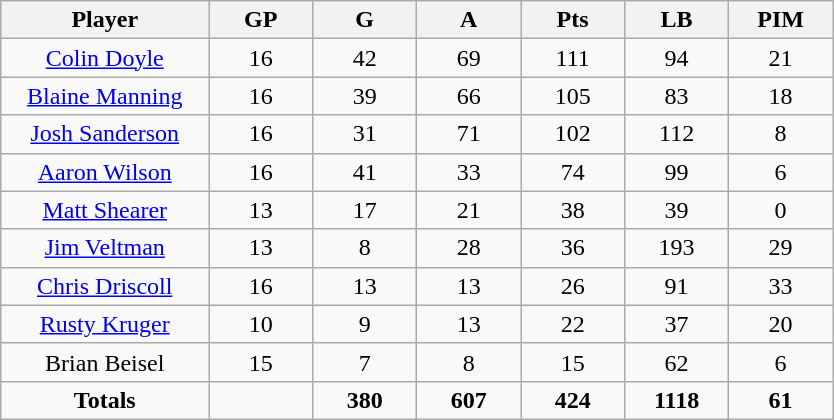<table class="wikitable sortable">
<tr align=center>
<th width="20%">Player</th>
<th width="10%">GP</th>
<th width="10%">G</th>
<th width="10%">A</th>
<th width="10%">Pts</th>
<th width="10%">LB</th>
<th width="10%">PIM</th>
</tr>
<tr align=center>
<td><a href='#'>Colin Doyle</a></td>
<td>16</td>
<td>42</td>
<td>69</td>
<td>111</td>
<td>94</td>
<td>21</td>
</tr>
<tr align=center>
<td><a href='#'>Blaine Manning</a></td>
<td>16</td>
<td>39</td>
<td>66</td>
<td>105</td>
<td>83</td>
<td>18</td>
</tr>
<tr align=center>
<td><a href='#'>Josh Sanderson</a></td>
<td>16</td>
<td>31</td>
<td>71</td>
<td>102</td>
<td>112</td>
<td>8</td>
</tr>
<tr align=center>
<td><a href='#'>Aaron Wilson</a></td>
<td>16</td>
<td>41</td>
<td>33</td>
<td>74</td>
<td>99</td>
<td>6</td>
</tr>
<tr align=center>
<td><a href='#'>Matt Shearer</a></td>
<td>13</td>
<td>17</td>
<td>21</td>
<td>38</td>
<td>39</td>
<td>0</td>
</tr>
<tr align=center>
<td><a href='#'>Jim Veltman</a></td>
<td>13</td>
<td>8</td>
<td>28</td>
<td>36</td>
<td>193</td>
<td>29</td>
</tr>
<tr align=center>
<td><a href='#'>Chris Driscoll</a></td>
<td>16</td>
<td>13</td>
<td>13</td>
<td>26</td>
<td>91</td>
<td>33</td>
</tr>
<tr align=center>
<td><a href='#'>Rusty Kruger</a></td>
<td>10</td>
<td>9</td>
<td>13</td>
<td>22</td>
<td>37</td>
<td>20</td>
</tr>
<tr align=center>
<td>Brian Beisel</td>
<td>15</td>
<td>7</td>
<td>8</td>
<td>15</td>
<td>62</td>
<td>6</td>
</tr>
<tr align=center>
<td><strong>Totals</strong></td>
<td></td>
<td><strong>380</strong></td>
<td><strong>607</strong></td>
<td><strong>424</strong></td>
<td><strong>1118</strong></td>
<td><strong>61</strong></td>
</tr>
</table>
